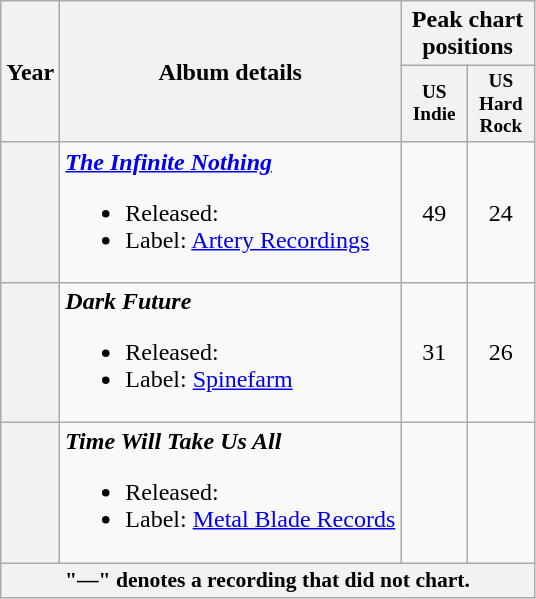<table class="wikitable plainrowheaders sortable"  style="text-align:center;">
<tr>
<th rowspan="2">Year</th>
<th rowspan="2">Album details</th>
<th class="unsortable" colspan="3">Peak chart<br>positions</th>
</tr>
<tr>
<th style="width:3em;font-size:80%;" data-sort-type="number">US<br>Indie<br></th>
<th style="width:3em;font-size:80%;" data-sort-type="number">US<br>Hard<br>Rock<br></th>
</tr>
<tr>
<th></th>
<td align=left><strong><em><a href='#'>The Infinite Nothing</a></em></strong><br><ul><li>Released: </li><li>Label: <a href='#'>Artery Recordings</a></li></ul></td>
<td>49</td>
<td>24</td>
</tr>
<tr>
<th></th>
<td align=left><strong><em>Dark Future</em></strong><br><ul><li>Released: </li><li>Label: <a href='#'>Spinefarm</a></li></ul></td>
<td>31</td>
<td>26</td>
</tr>
<tr>
<th></th>
<td align=left><strong><em>Time Will Take Us All</em></strong><br><ul><li>Released: </li><li>Label: <a href='#'>Metal Blade Records</a></li></ul></td>
<td></td>
<td></td>
</tr>
<tr>
<th colspan="4" style="font-size:90%">"—" denotes a recording that did not chart.</th>
</tr>
</table>
